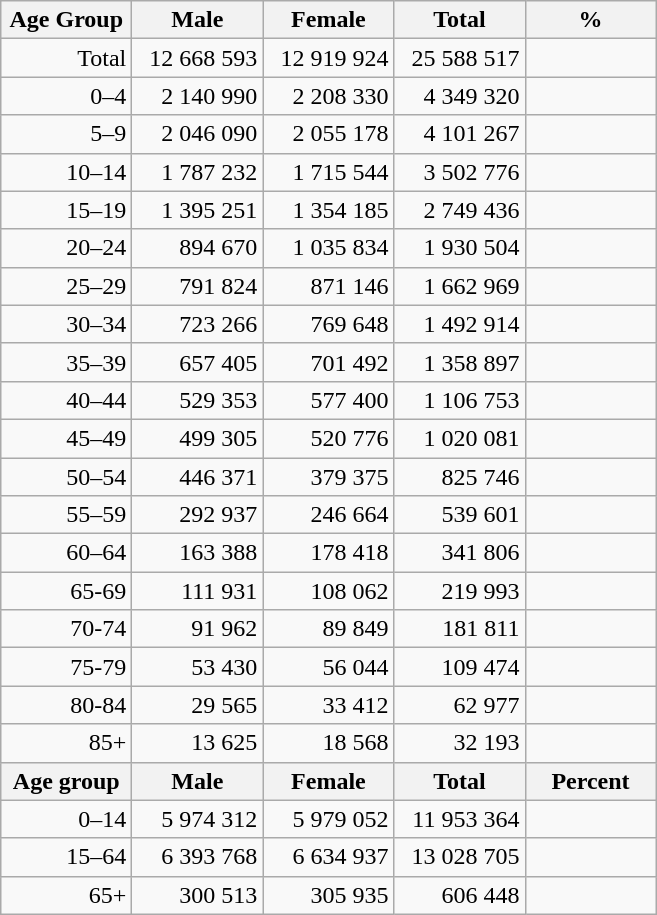<table class="wikitable" style="text-align:right;">
<tr>
<th width="80pt">Age Group</th>
<th width="80pt">Male</th>
<th width="80pt">Female</th>
<th width="80pt">Total</th>
<th width="80pt">%</th>
</tr>
<tr>
<td>Total</td>
<td>12 668 593</td>
<td>12 919 924</td>
<td>25 588 517</td>
<td></td>
</tr>
<tr>
<td>0–4</td>
<td>2 140 990</td>
<td>2 208 330</td>
<td>4 349 320</td>
<td></td>
</tr>
<tr>
<td>5–9</td>
<td>2 046 090</td>
<td>2 055 178</td>
<td>4 101 267</td>
<td></td>
</tr>
<tr>
<td>10–14</td>
<td>1 787 232</td>
<td>1 715 544</td>
<td>3 502 776</td>
<td></td>
</tr>
<tr>
<td>15–19</td>
<td>1 395 251</td>
<td>1 354 185</td>
<td>2 749 436</td>
<td></td>
</tr>
<tr>
<td>20–24</td>
<td>894 670</td>
<td>1 035 834</td>
<td>1 930 504</td>
<td></td>
</tr>
<tr>
<td>25–29</td>
<td>791 824</td>
<td>871 146</td>
<td>1 662 969</td>
<td></td>
</tr>
<tr>
<td>30–34</td>
<td>723 266</td>
<td>769 648</td>
<td>1 492 914</td>
<td></td>
</tr>
<tr>
<td>35–39</td>
<td>657 405</td>
<td>701 492</td>
<td>1 358 897</td>
<td></td>
</tr>
<tr>
<td>40–44</td>
<td>529 353</td>
<td>577 400</td>
<td>1 106 753</td>
<td></td>
</tr>
<tr>
<td>45–49</td>
<td>499 305</td>
<td>520 776</td>
<td>1 020 081</td>
<td></td>
</tr>
<tr>
<td>50–54</td>
<td>446 371</td>
<td>379 375</td>
<td>825 746</td>
<td></td>
</tr>
<tr>
<td>55–59</td>
<td>292 937</td>
<td>246 664</td>
<td>539 601</td>
<td></td>
</tr>
<tr>
<td>60–64</td>
<td>163 388</td>
<td>178 418</td>
<td>341 806</td>
<td></td>
</tr>
<tr>
<td>65-69</td>
<td>111 931</td>
<td>108 062</td>
<td>219 993</td>
<td></td>
</tr>
<tr>
<td>70-74</td>
<td>91 962</td>
<td>89 849</td>
<td>181 811</td>
<td></td>
</tr>
<tr>
<td>75-79</td>
<td>53 430</td>
<td>56 044</td>
<td>109 474</td>
<td></td>
</tr>
<tr>
<td>80-84</td>
<td>29 565</td>
<td>33 412</td>
<td>62 977</td>
<td></td>
</tr>
<tr>
<td>85+</td>
<td>13 625</td>
<td>18 568</td>
<td>32 193</td>
<td></td>
</tr>
<tr>
<th width="50">Age group</th>
<th width="80pt">Male</th>
<th width="80">Female</th>
<th width="80">Total</th>
<th width="50">Percent</th>
</tr>
<tr>
<td>0–14</td>
<td>5 974 312</td>
<td>5 979 052</td>
<td>11 953 364</td>
<td></td>
</tr>
<tr>
<td>15–64</td>
<td>6 393 768</td>
<td>6 634 937</td>
<td>13 028 705</td>
<td></td>
</tr>
<tr>
<td>65+</td>
<td>300 513</td>
<td>305 935</td>
<td>606 448</td>
<td></td>
</tr>
</table>
